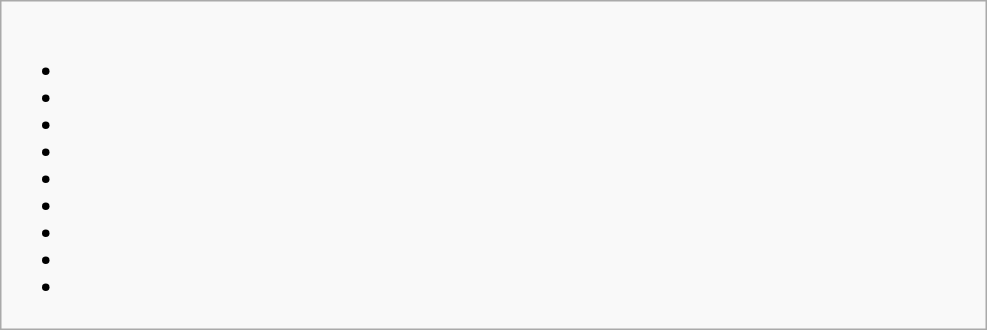<table class="wikitable">
<tr>
<td valign=top width=650><br><ul><li></li><li></li><li></li><li></li><li></li><li></li><li></li><li></li><li></li></ul></td>
</tr>
</table>
